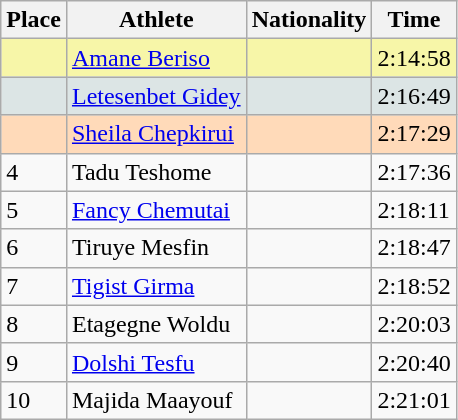<table class="wikitable sortable">
<tr>
<th scope="col">Place</th>
<th scope="col">Athlete</th>
<th scope="col">Nationality</th>
<th scope="col">Time</th>
</tr>
<tr bgcolor="#F7F6A8">
<td></td>
<td><a href='#'>Amane Beriso</a></td>
<td></td>
<td>2:14:58 </td>
</tr>
<tr bgcolor="#DCE5E5">
<td></td>
<td><a href='#'>Letesenbet Gidey</a></td>
<td></td>
<td>2:16:49</td>
</tr>
<tr bgcolor="#FFDAB9">
<td></td>
<td><a href='#'>Sheila Chepkirui</a></td>
<td></td>
<td>2:17:29</td>
</tr>
<tr>
<td>4</td>
<td>Tadu Teshome</td>
<td></td>
<td>2:17:36</td>
</tr>
<tr>
<td>5</td>
<td><a href='#'>Fancy Chemutai</a></td>
<td></td>
<td>2:18:11</td>
</tr>
<tr>
<td>6</td>
<td>Tiruye Mesfin</td>
<td></td>
<td>2:18:47</td>
</tr>
<tr>
<td>7</td>
<td><a href='#'>Tigist Girma</a></td>
<td></td>
<td>2:18:52</td>
</tr>
<tr>
<td>8</td>
<td>Etagegne Woldu</td>
<td></td>
<td>2:20:03</td>
</tr>
<tr>
<td>9</td>
<td><a href='#'>Dolshi Tesfu</a></td>
<td></td>
<td>2:20:40</td>
</tr>
<tr>
<td>10</td>
<td>Majida Maayouf</td>
<td></td>
<td>2:21:01</td>
</tr>
</table>
